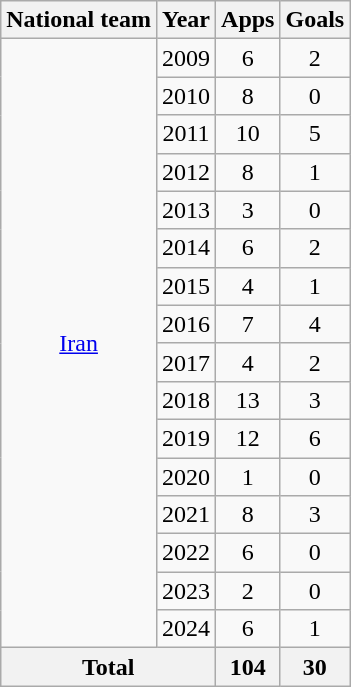<table class="wikitable" style="text-align:center">
<tr>
<th>National team</th>
<th>Year</th>
<th>Apps</th>
<th>Goals</th>
</tr>
<tr>
<td rowspan="16"><a href='#'>Iran</a></td>
<td>2009</td>
<td>6</td>
<td>2</td>
</tr>
<tr>
<td>2010</td>
<td>8</td>
<td>0</td>
</tr>
<tr>
<td>2011</td>
<td>10</td>
<td>5</td>
</tr>
<tr>
<td>2012</td>
<td>8</td>
<td>1</td>
</tr>
<tr>
<td>2013</td>
<td>3</td>
<td>0</td>
</tr>
<tr>
<td>2014</td>
<td>6</td>
<td>2</td>
</tr>
<tr>
<td>2015</td>
<td>4</td>
<td>1</td>
</tr>
<tr>
<td>2016</td>
<td>7</td>
<td>4</td>
</tr>
<tr>
<td>2017</td>
<td>4</td>
<td>2</td>
</tr>
<tr>
<td>2018</td>
<td>13</td>
<td>3</td>
</tr>
<tr>
<td>2019</td>
<td>12</td>
<td>6</td>
</tr>
<tr>
<td>2020</td>
<td>1</td>
<td>0</td>
</tr>
<tr>
<td>2021</td>
<td>8</td>
<td>3</td>
</tr>
<tr>
<td>2022</td>
<td>6</td>
<td>0</td>
</tr>
<tr>
<td>2023</td>
<td>2</td>
<td>0</td>
</tr>
<tr>
<td>2024</td>
<td>6</td>
<td>1</td>
</tr>
<tr>
<th colspan="2">Total</th>
<th>104</th>
<th>30</th>
</tr>
</table>
